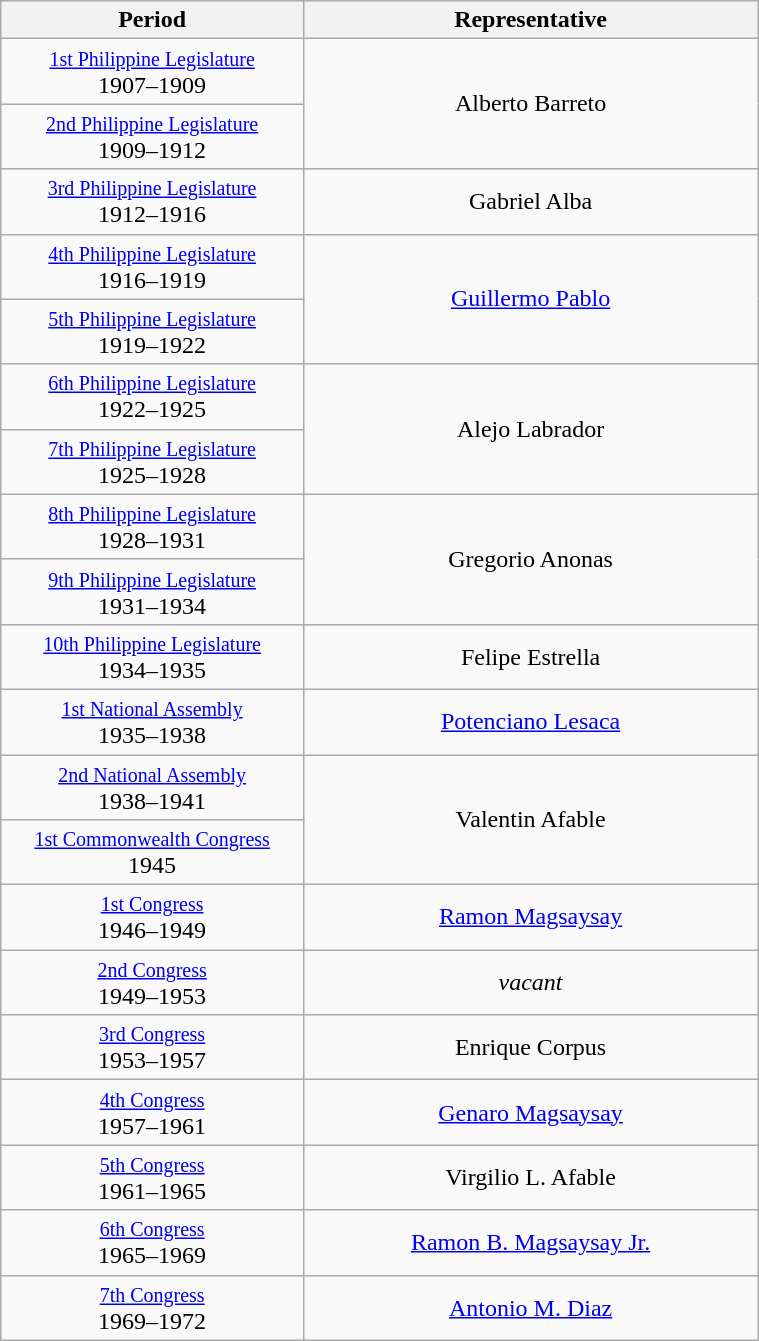<table class="wikitable" style="text-align:center; width:40%;">
<tr>
<th width="40%">Period</th>
<th>Representative</th>
</tr>
<tr>
<td><small><a href='#'>1st Philippine Legislature</a></small><br>1907–1909</td>
<td rowspan="2">Alberto Barreto</td>
</tr>
<tr>
<td><small><a href='#'>2nd Philippine Legislature</a></small><br>1909–1912</td>
</tr>
<tr>
<td><small><a href='#'>3rd Philippine Legislature</a></small><br>1912–1916</td>
<td>Gabriel Alba</td>
</tr>
<tr>
<td><small><a href='#'>4th Philippine Legislature</a></small><br>1916–1919</td>
<td rowspan="2"><a href='#'>Guillermo Pablo</a></td>
</tr>
<tr>
<td><small><a href='#'>5th Philippine Legislature</a></small><br>1919–1922</td>
</tr>
<tr>
<td><small><a href='#'>6th Philippine Legislature</a></small><br>1922–1925</td>
<td rowspan="2">Alejo Labrador</td>
</tr>
<tr>
<td><small><a href='#'>7th Philippine Legislature</a></small><br>1925–1928</td>
</tr>
<tr>
<td><small><a href='#'>8th Philippine Legislature</a></small><br>1928–1931</td>
<td rowspan="2">Gregorio Anonas</td>
</tr>
<tr>
<td><small><a href='#'>9th Philippine Legislature</a></small><br>1931–1934</td>
</tr>
<tr>
<td><small><a href='#'>10th Philippine Legislature</a></small><br>1934–1935</td>
<td>Felipe Estrella</td>
</tr>
<tr>
<td><small><a href='#'>1st National Assembly</a></small><br>1935–1938</td>
<td><a href='#'>Potenciano Lesaca</a></td>
</tr>
<tr>
<td><small><a href='#'>2nd National Assembly</a></small><br>1938–1941</td>
<td rowspan=2>Valentin Afable</td>
</tr>
<tr>
<td><small><a href='#'>1st Commonwealth Congress</a></small><br>1945</td>
</tr>
<tr>
<td><small><a href='#'>1st Congress</a></small><br>1946–1949</td>
<td rowspan="2"><a href='#'>Ramon Magsaysay</a></td>
</tr>
<tr>
<td rowspan="2"><small><a href='#'>2nd Congress</a></small><br>1949–1953</td>
</tr>
<tr>
<td><em>vacant</em></td>
</tr>
<tr>
<td><small><a href='#'>3rd Congress</a></small><br>1953–1957</td>
<td>Enrique Corpus</td>
</tr>
<tr>
<td><small><a href='#'>4th Congress</a></small><br>1957–1961</td>
<td><a href='#'>Genaro Magsaysay</a></td>
</tr>
<tr>
<td><small><a href='#'>5th Congress</a></small><br>1961–1965</td>
<td>Virgilio L. Afable</td>
</tr>
<tr>
<td><small><a href='#'>6th Congress</a></small><br>1965–1969</td>
<td><a href='#'>Ramon B. Magsaysay Jr.</a></td>
</tr>
<tr>
<td><small><a href='#'>7th Congress</a></small><br>1969–1972</td>
<td><a href='#'>Antonio M. Diaz</a></td>
</tr>
</table>
